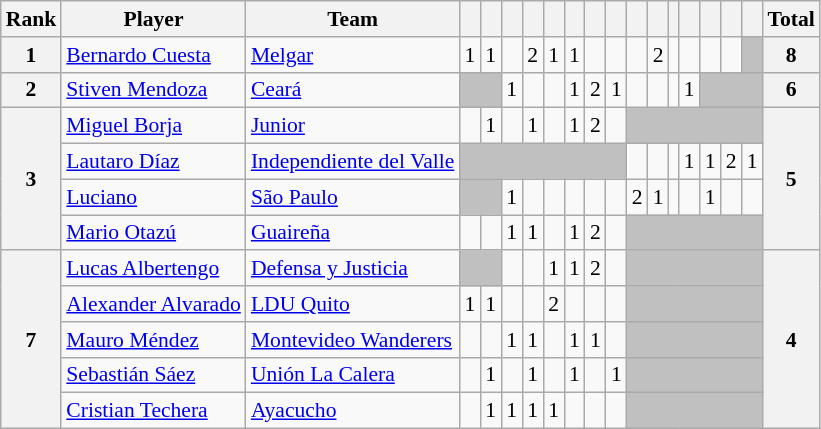<table class="wikitable" style="text-align:center; font-size:90%">
<tr>
<th>Rank</th>
<th>Player</th>
<th>Team</th>
<th></th>
<th></th>
<th></th>
<th></th>
<th></th>
<th></th>
<th></th>
<th></th>
<th></th>
<th></th>
<th></th>
<th></th>
<th></th>
<th></th>
<th>  </th>
<th>Total</th>
</tr>
<tr>
<th>1</th>
<td align=left> <a href='#'>Bernardo Cuesta</a></td>
<td align=left> <a href='#'>Melgar</a></td>
<td>1</td>
<td>1</td>
<td></td>
<td>2</td>
<td>1</td>
<td>1</td>
<td></td>
<td></td>
<td></td>
<td>2</td>
<td></td>
<td></td>
<td></td>
<td></td>
<td bgcolor="silver"></td>
<th>8</th>
</tr>
<tr>
<th>2</th>
<td align=left> <a href='#'>Stiven Mendoza</a></td>
<td align=left> <a href='#'>Ceará</a></td>
<td bgcolor="silver" colspan=2></td>
<td>1</td>
<td></td>
<td></td>
<td>1</td>
<td>2</td>
<td>1</td>
<td></td>
<td></td>
<td></td>
<td>1</td>
<td bgcolor="silver" colspan=3></td>
<th>6</th>
</tr>
<tr>
<th rowspan=4>3</th>
<td align=left> <a href='#'>Miguel Borja</a></td>
<td align=left> <a href='#'>Junior</a></td>
<td></td>
<td>1</td>
<td></td>
<td>1</td>
<td></td>
<td>1</td>
<td>2</td>
<td></td>
<td bgcolor="silver" colspan=7></td>
<th rowspan=4>5</th>
</tr>
<tr>
<td align=left> <a href='#'>Lautaro Díaz</a></td>
<td align=left> <a href='#'>Independiente del Valle</a></td>
<td bgcolor="silver" colspan=8></td>
<td></td>
<td></td>
<td></td>
<td>1</td>
<td>1</td>
<td>2</td>
<td>1</td>
</tr>
<tr>
<td align=left> <a href='#'>Luciano</a></td>
<td align=left> <a href='#'>São Paulo</a></td>
<td bgcolor="silver" colspan=2></td>
<td>1</td>
<td></td>
<td></td>
<td></td>
<td></td>
<td></td>
<td>2</td>
<td>1</td>
<td></td>
<td></td>
<td>1</td>
<td></td>
<td></td>
</tr>
<tr>
<td align=left> <a href='#'>Mario Otazú</a></td>
<td align=left> <a href='#'>Guaireña</a></td>
<td></td>
<td></td>
<td>1</td>
<td>1</td>
<td></td>
<td>1</td>
<td>2</td>
<td></td>
<td bgcolor="silver" colspan=7></td>
</tr>
<tr>
<th rowspan=5>7</th>
<td align=left> <a href='#'>Lucas Albertengo</a></td>
<td align=left> <a href='#'>Defensa y Justicia</a></td>
<td bgcolor="silver" colspan=2></td>
<td></td>
<td></td>
<td>1</td>
<td>1</td>
<td>2</td>
<td></td>
<td bgcolor="silver" colspan=7></td>
<th rowspan=5>4</th>
</tr>
<tr>
<td align=left> <a href='#'>Alexander Alvarado</a></td>
<td align=left> <a href='#'>LDU Quito</a></td>
<td>1</td>
<td>1</td>
<td></td>
<td></td>
<td>2</td>
<td></td>
<td></td>
<td></td>
<td bgcolor="silver" colspan=7></td>
</tr>
<tr>
<td align=left> <a href='#'>Mauro Méndez</a></td>
<td align=left> <a href='#'>Montevideo Wanderers</a></td>
<td></td>
<td></td>
<td>1</td>
<td>1</td>
<td></td>
<td>1</td>
<td>1</td>
<td></td>
<td bgcolor="silver" colspan=7></td>
</tr>
<tr>
<td align=left> <a href='#'>Sebastián Sáez</a></td>
<td align=left> <a href='#'>Unión La Calera</a></td>
<td></td>
<td>1</td>
<td></td>
<td>1</td>
<td></td>
<td>1</td>
<td></td>
<td>1</td>
<td bgcolor="silver" colspan=7></td>
</tr>
<tr>
<td align=left> <a href='#'>Cristian Techera</a></td>
<td align=left> <a href='#'>Ayacucho</a></td>
<td></td>
<td>1</td>
<td>1</td>
<td>1</td>
<td>1</td>
<td></td>
<td></td>
<td></td>
<td bgcolor="silver" colspan=7></td>
</tr>
</table>
